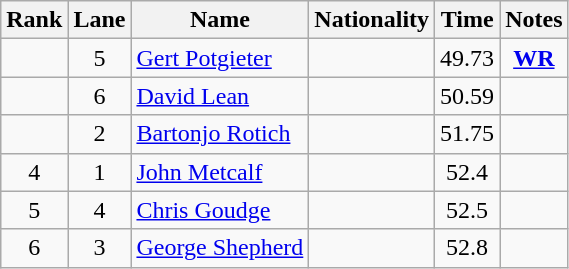<table class="wikitable sortable" style=" text-align:center">
<tr>
<th>Rank</th>
<th>Lane</th>
<th>Name</th>
<th>Nationality</th>
<th>Time</th>
<th>Notes</th>
</tr>
<tr>
<td></td>
<td>5</td>
<td align=left><a href='#'>Gert Potgieter</a></td>
<td align=left></td>
<td>49.73</td>
<td><strong><a href='#'>WR</a></strong></td>
</tr>
<tr>
<td></td>
<td>6</td>
<td align=left><a href='#'>David Lean</a></td>
<td align=left></td>
<td>50.59</td>
<td></td>
</tr>
<tr>
<td></td>
<td>2</td>
<td align=left><a href='#'>Bartonjo Rotich</a></td>
<td align=left></td>
<td>51.75</td>
<td></td>
</tr>
<tr>
<td>4</td>
<td>1</td>
<td align=left><a href='#'>John Metcalf</a></td>
<td align=left></td>
<td>52.4</td>
<td></td>
</tr>
<tr>
<td>5</td>
<td>4</td>
<td align=left><a href='#'>Chris Goudge</a></td>
<td align=left></td>
<td>52.5</td>
<td></td>
</tr>
<tr>
<td>6</td>
<td>3</td>
<td align=left><a href='#'>George Shepherd</a></td>
<td align=left></td>
<td>52.8</td>
<td></td>
</tr>
</table>
